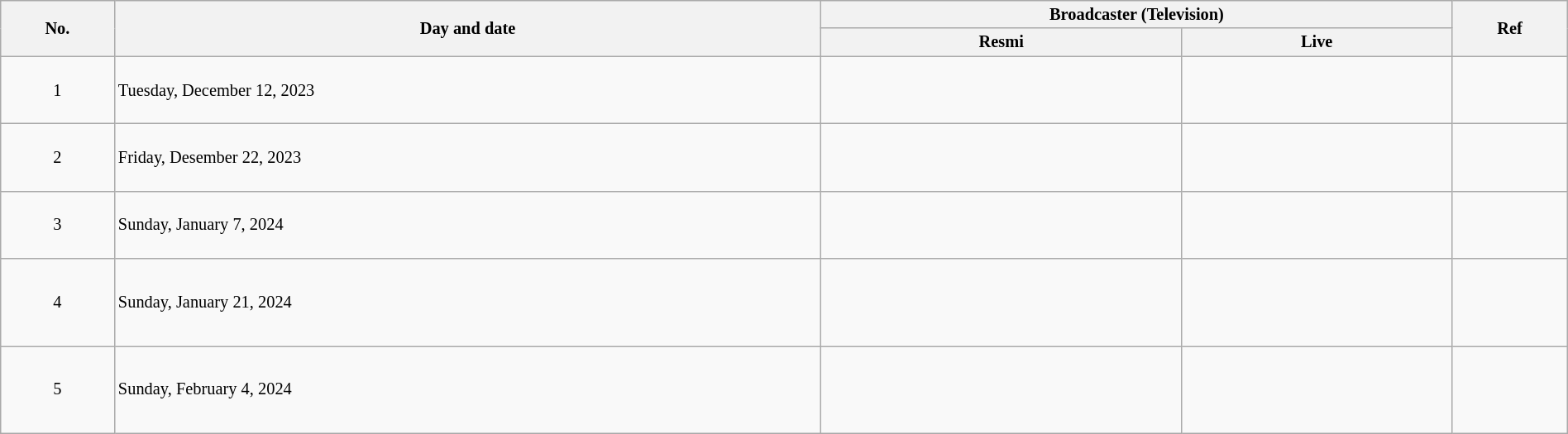<table class="wikitable" style="font-size:85%; width:100%;">
<tr>
<th rowspan="2">No.</th>
<th rowspan="2">Day and date</th>
<th colspan="2">Broadcaster (Television)</th>
<th rowspan="2">Ref</th>
</tr>
<tr>
<th>Resmi</th>
<th>Live</th>
</tr>
<tr>
<td style="text-align: center;">1</td>
<td>Tuesday, December 12, 2023</td>
<td></td>
<td></td>
<td><br><br><br></td>
</tr>
<tr>
<td style="text-align: center;">2</td>
<td>Friday, Desember 22, 2023</td>
<td></td>
<td></td>
<td><br><br><br></td>
</tr>
<tr>
<td style="text-align: center;">3</td>
<td>Sunday, January 7, 2024</td>
<td></td>
<td></td>
<td><br><br><br></td>
</tr>
<tr>
<td style="text-align: center;">4</td>
<td>Sunday, January 21, 2024</td>
<td></td>
<td></td>
<td><br><br><br><br></td>
</tr>
<tr>
<td style="text-align: center;">5</td>
<td>Sunday, February 4, 2024</td>
<td></td>
<td></td>
<td><br><br><br><br></td>
</tr>
</table>
